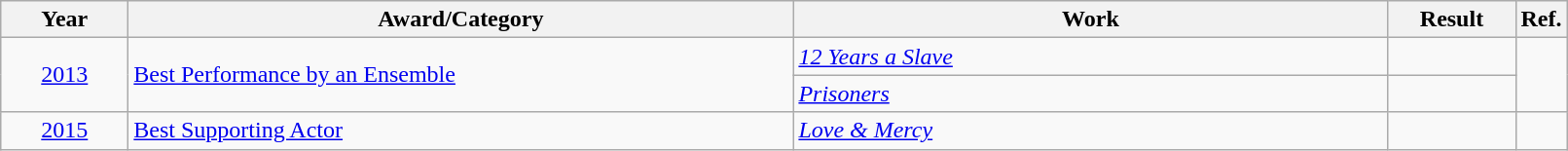<table class=wikitable>
<tr>
<th scope="col" style="width:5em;">Year</th>
<th scope="col" style="width:28em;">Award/Category</th>
<th scope="col" style="width:25em;">Work</th>
<th scope="col" style="width:5em;">Result</th>
<th>Ref.</th>
</tr>
<tr>
<td style="text-align:center;", rowspan="2"><a href='#'>2013</a></td>
<td rowspan="2"><a href='#'>Best Performance by an Ensemble</a></td>
<td><em><a href='#'>12 Years a Slave</a></em></td>
<td></td>
<td rowspan="2"></td>
</tr>
<tr>
<td><em><a href='#'>Prisoners</a></em></td>
<td></td>
</tr>
<tr>
<td style="text-align:center;"><a href='#'>2015</a></td>
<td><a href='#'>Best Supporting Actor</a></td>
<td><em><a href='#'>Love & Mercy</a></em></td>
<td></td>
<td></td>
</tr>
</table>
